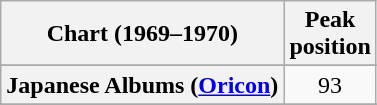<table class="wikitable sortable plainrowheaders">
<tr>
<th>Chart (1969–1970)</th>
<th>Peak<br>position</th>
</tr>
<tr>
</tr>
<tr>
</tr>
<tr>
<th scope="row">Japanese Albums (<a href='#'>Oricon</a>)</th>
<td align="center">93</td>
</tr>
<tr>
</tr>
<tr>
</tr>
<tr>
</tr>
</table>
